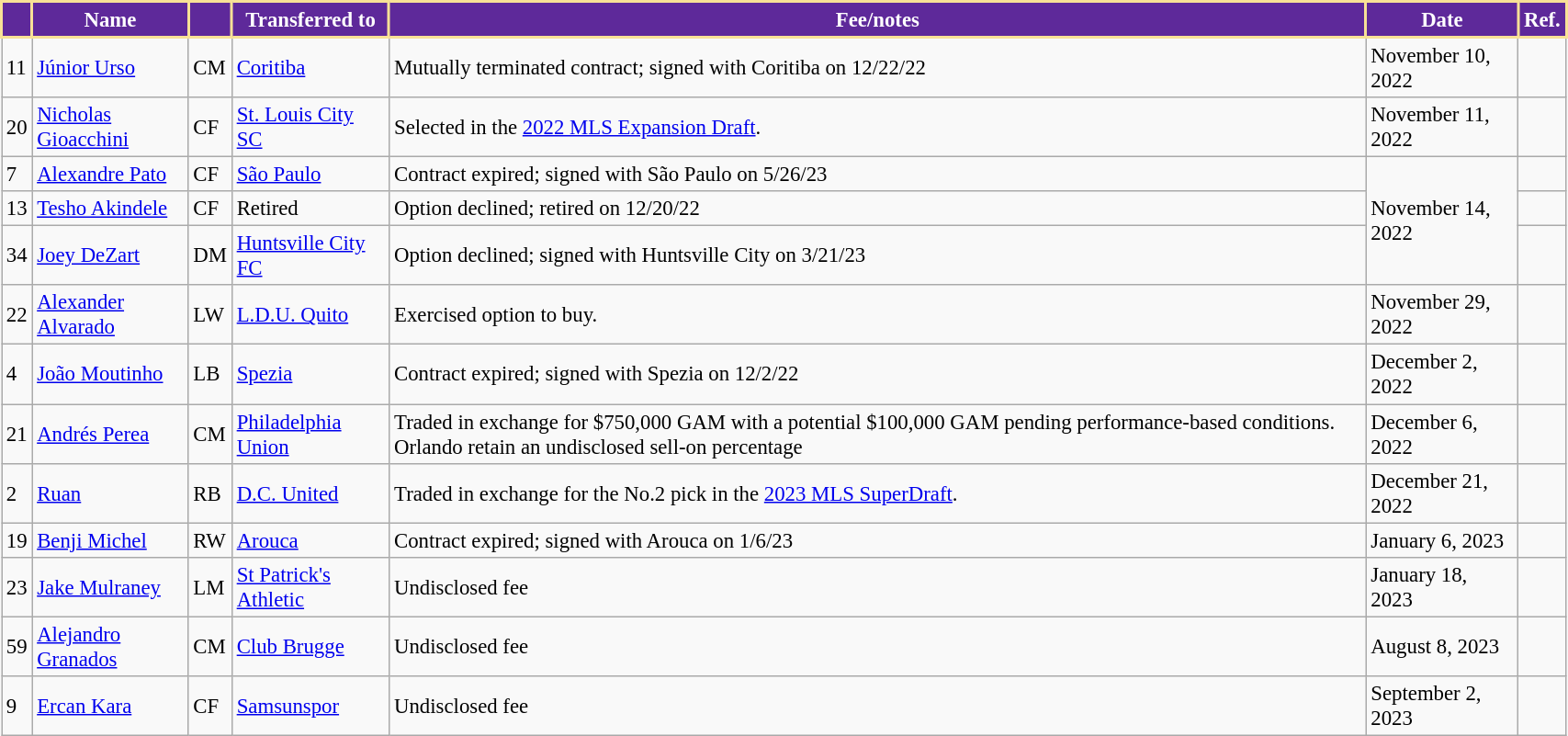<table class="wikitable" style="width:90%; text-align:center; font-size:95%; text-align:left;">
<tr>
<th style="background:#5E299A; color:white; border:2px solid #F8E196;"></th>
<th style="background:#5E299A; color:white; border:2px solid #F8E196;">Name</th>
<th style="background:#5E299A; color:white; border:2px solid #F8E196;"></th>
<th style="background:#5E299A; color:white; border:2px solid #F8E196;">Transferred to</th>
<th style="background:#5E299A; color:white; border:2px solid #F8E196;">Fee/notes</th>
<th style="background:#5E299A; color:white; border:2px solid #F8E196;">Date</th>
<th style="background:#5E299A; color:white; border:2px solid #F8E196;">Ref.</th>
</tr>
<tr>
<td>11</td>
<td> <a href='#'>Júnior Urso</a></td>
<td>CM</td>
<td> <a href='#'>Coritiba</a></td>
<td>Mutually terminated contract; signed with Coritiba on 12/22/22</td>
<td>November 10, 2022</td>
<td></td>
</tr>
<tr>
<td>20</td>
<td> <a href='#'>Nicholas Gioacchini</a></td>
<td>CF</td>
<td> <a href='#'>St. Louis City SC</a></td>
<td>Selected in the <a href='#'>2022 MLS Expansion Draft</a>.</td>
<td>November 11, 2022</td>
<td></td>
</tr>
<tr>
<td>7</td>
<td> <a href='#'>Alexandre Pato</a></td>
<td>CF</td>
<td> <a href='#'>São Paulo</a></td>
<td>Contract expired; signed with São Paulo on 5/26/23</td>
<td rowspan=3>November 14, 2022</td>
<td></td>
</tr>
<tr>
<td>13</td>
<td> <a href='#'>Tesho Akindele</a></td>
<td>CF</td>
<td>Retired</td>
<td>Option declined; retired on 12/20/22</td>
<td></td>
</tr>
<tr>
<td>34</td>
<td> <a href='#'>Joey DeZart</a></td>
<td>DM</td>
<td> <a href='#'>Huntsville City FC</a></td>
<td>Option declined; signed with Huntsville City on 3/21/23</td>
<td></td>
</tr>
<tr>
<td>22</td>
<td> <a href='#'>Alexander Alvarado</a></td>
<td>LW</td>
<td> <a href='#'>L.D.U. Quito</a></td>
<td>Exercised option to buy.</td>
<td>November 29, 2022</td>
<td></td>
</tr>
<tr>
<td>4</td>
<td> <a href='#'>João Moutinho</a></td>
<td>LB</td>
<td> <a href='#'>Spezia</a></td>
<td>Contract expired; signed with Spezia on 12/2/22</td>
<td>December 2, 2022</td>
<td></td>
</tr>
<tr>
<td>21</td>
<td> <a href='#'>Andrés Perea</a></td>
<td>CM</td>
<td> <a href='#'>Philadelphia Union</a></td>
<td>Traded in exchange for $750,000 GAM with a potential $100,000 GAM pending performance-based conditions. Orlando retain an undisclosed sell-on percentage</td>
<td>December 6, 2022</td>
<td></td>
</tr>
<tr>
<td>2</td>
<td> <a href='#'>Ruan</a></td>
<td>RB</td>
<td> <a href='#'>D.C. United</a></td>
<td>Traded in exchange for the No.2 pick in the <a href='#'>2023 MLS SuperDraft</a>.</td>
<td>December 21, 2022</td>
<td></td>
</tr>
<tr>
<td>19</td>
<td> <a href='#'>Benji Michel</a></td>
<td>RW</td>
<td> <a href='#'>Arouca</a></td>
<td>Contract expired; signed with Arouca on 1/6/23</td>
<td>January 6, 2023</td>
<td></td>
</tr>
<tr>
<td>23</td>
<td> <a href='#'>Jake Mulraney</a></td>
<td>LM</td>
<td> <a href='#'>St Patrick's Athletic</a></td>
<td>Undisclosed fee</td>
<td>January 18, 2023</td>
<td></td>
</tr>
<tr>
<td>59</td>
<td> <a href='#'>Alejandro Granados</a></td>
<td>CM</td>
<td> <a href='#'>Club Brugge</a></td>
<td>Undisclosed fee</td>
<td>August 8, 2023</td>
<td></td>
</tr>
<tr>
<td>9</td>
<td> <a href='#'>Ercan Kara</a></td>
<td>CF</td>
<td> <a href='#'>Samsunspor</a></td>
<td>Undisclosed fee</td>
<td>September 2, 2023</td>
<td></td>
</tr>
</table>
